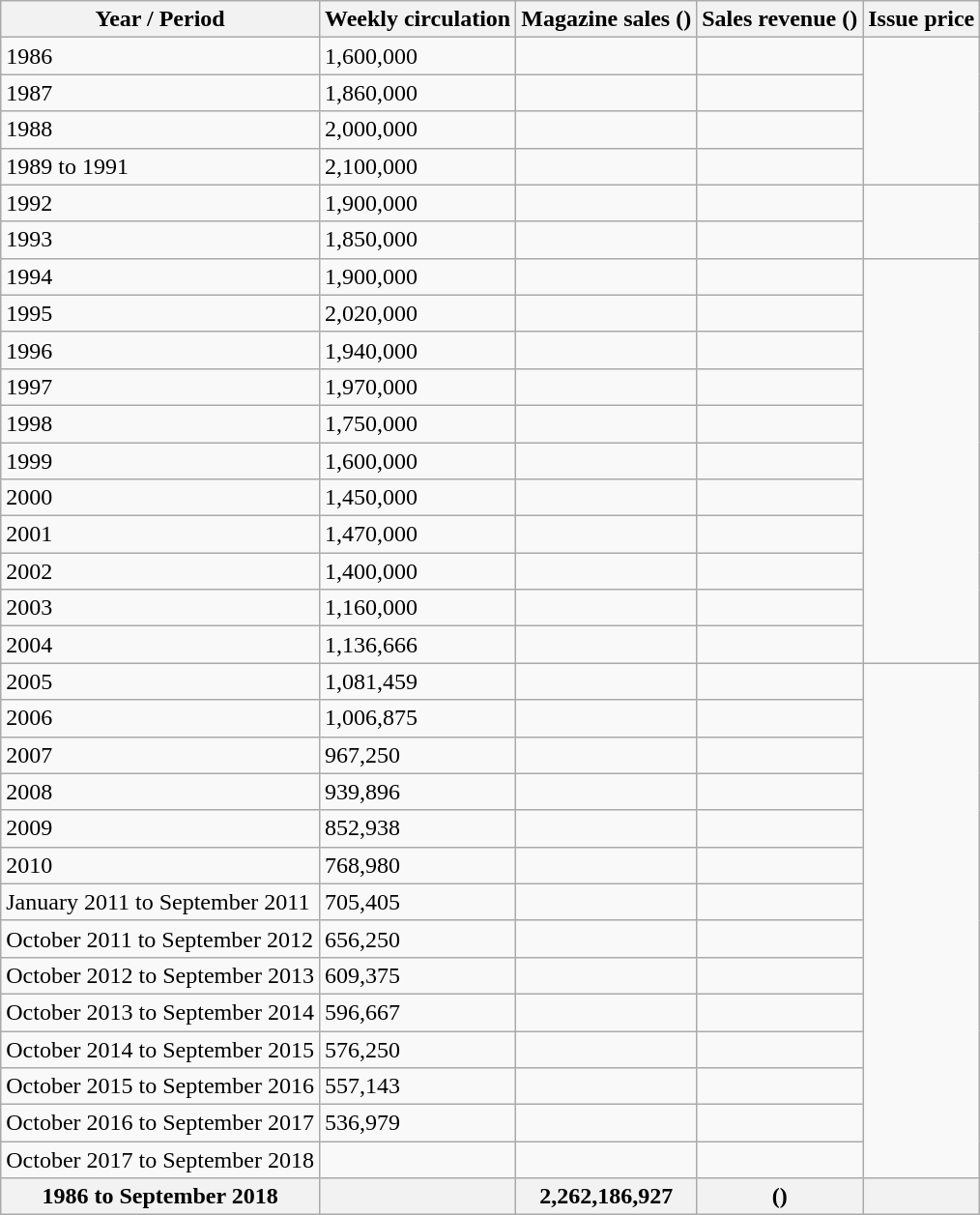<table class="wikitable sortable">
<tr>
<th>Year / Period</th>
<th>Weekly circulation</th>
<th>Magazine sales ()</th>
<th>Sales revenue ()</th>
<th>Issue price</th>
</tr>
<tr>
<td>1986</td>
<td>1,600,000</td>
<td></td>
<td></td>
<td rowspan="4"></td>
</tr>
<tr>
<td>1987</td>
<td>1,860,000</td>
<td></td>
<td></td>
</tr>
<tr>
<td>1988</td>
<td>2,000,000</td>
<td></td>
<td></td>
</tr>
<tr>
<td>1989 to 1991</td>
<td>2,100,000</td>
<td></td>
<td></td>
</tr>
<tr>
<td>1992</td>
<td>1,900,000</td>
<td></td>
<td></td>
<td rowspan="2"></td>
</tr>
<tr>
<td>1993</td>
<td>1,850,000</td>
<td></td>
<td></td>
</tr>
<tr>
<td>1994</td>
<td>1,900,000</td>
<td></td>
<td></td>
<td rowspan="11"></td>
</tr>
<tr>
<td>1995</td>
<td>2,020,000</td>
<td></td>
<td></td>
</tr>
<tr>
<td>1996</td>
<td>1,940,000</td>
<td></td>
<td></td>
</tr>
<tr>
<td>1997</td>
<td>1,970,000</td>
<td></td>
<td></td>
</tr>
<tr>
<td>1998</td>
<td>1,750,000</td>
<td></td>
<td></td>
</tr>
<tr>
<td>1999</td>
<td>1,600,000</td>
<td></td>
<td></td>
</tr>
<tr>
<td>2000</td>
<td>1,450,000</td>
<td></td>
<td></td>
</tr>
<tr>
<td>2001</td>
<td>1,470,000</td>
<td></td>
<td></td>
</tr>
<tr>
<td>2002</td>
<td>1,400,000</td>
<td></td>
<td></td>
</tr>
<tr>
<td>2003</td>
<td>1,160,000</td>
<td></td>
<td></td>
</tr>
<tr>
<td>2004</td>
<td>1,136,666</td>
<td></td>
<td></td>
</tr>
<tr>
<td>2005</td>
<td>1,081,459</td>
<td></td>
<td></td>
<td rowspan="14"></td>
</tr>
<tr>
<td>2006</td>
<td>1,006,875</td>
<td></td>
<td></td>
</tr>
<tr>
<td>2007</td>
<td>967,250</td>
<td></td>
<td></td>
</tr>
<tr>
<td>2008</td>
<td>939,896</td>
<td></td>
<td></td>
</tr>
<tr>
<td>2009</td>
<td>852,938</td>
<td></td>
<td></td>
</tr>
<tr>
<td>2010</td>
<td>768,980</td>
<td></td>
<td></td>
</tr>
<tr>
<td>January 2011 to September 2011</td>
<td>705,405</td>
<td></td>
<td></td>
</tr>
<tr>
<td>October 2011 to September 2012</td>
<td>656,250</td>
<td></td>
<td></td>
</tr>
<tr>
<td>October 2012 to September 2013</td>
<td>609,375</td>
<td></td>
<td></td>
</tr>
<tr>
<td>October 2013 to September 2014</td>
<td>596,667</td>
<td></td>
<td></td>
</tr>
<tr>
<td>October 2014 to September 2015</td>
<td>576,250</td>
<td></td>
<td></td>
</tr>
<tr>
<td>October 2015 to September 2016</td>
<td>557,143</td>
<td></td>
<td></td>
</tr>
<tr>
<td>October 2016 to September 2017</td>
<td>536,979</td>
<td></td>
<td></td>
</tr>
<tr>
<td>October 2017 to September 2018</td>
<td></td>
<td></td>
<td></td>
</tr>
<tr>
<th>1986 to September 2018</th>
<th></th>
<th>2,262,186,927</th>
<th> ()</th>
<th></th>
</tr>
</table>
